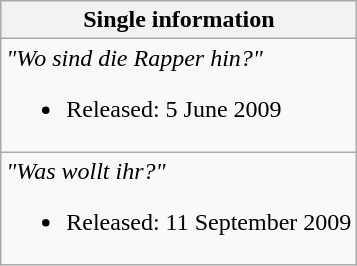<table class="wikitable">
<tr>
<th>Single information</th>
</tr>
<tr>
<td><em>"Wo sind die Rapper hin?"</em><br><ul><li>Released: 5 June 2009</li></ul></td>
</tr>
<tr>
<td><em>"Was wollt ihr?"</em><br><ul><li>Released: 11 September 2009</li></ul></td>
</tr>
</table>
